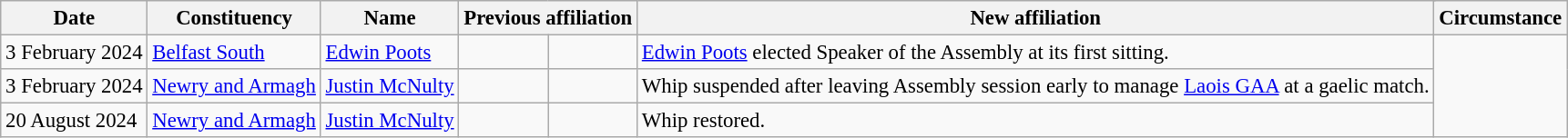<table class="wikitable" style="font-size: 95%;">
<tr>
<th>Date</th>
<th>Constituency</th>
<th>Name</th>
<th colspan="2">Previous affiliation</th>
<th colspan="2">New affiliation</th>
<th>Circumstance</th>
</tr>
<tr>
<td>3 February 2024</td>
<td><a href='#'>Belfast South</a></td>
<td><a href='#'>Edwin Poots</a></td>
<td></td>
<td></td>
<td><a href='#'>Edwin Poots</a> elected Speaker of the Assembly at its first sitting.</td>
</tr>
<tr>
<td>3 February 2024</td>
<td><a href='#'>Newry and Armagh</a></td>
<td><a href='#'>Justin McNulty</a></td>
<td></td>
<td></td>
<td>Whip suspended after leaving Assembly session early to manage <a href='#'>Laois GAA</a> at a gaelic match.</td>
</tr>
<tr>
<td>20 August 2024</td>
<td><a href='#'>Newry and Armagh</a></td>
<td><a href='#'>Justin McNulty</a></td>
<td></td>
<td></td>
<td>Whip restored.</td>
</tr>
</table>
